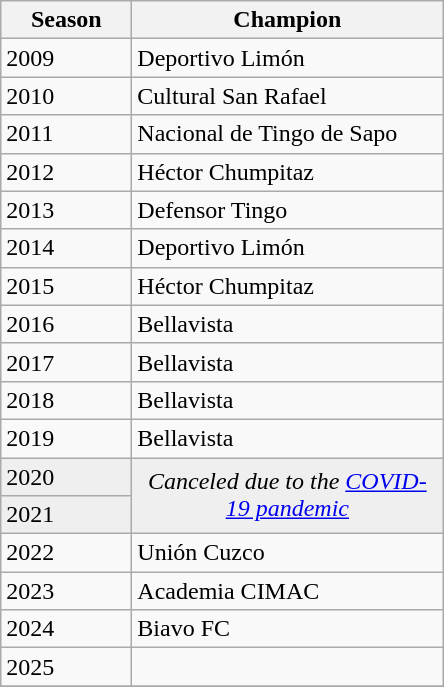<table class="wikitable sortable">
<tr>
<th width=80px>Season</th>
<th width=200px>Champion</th>
</tr>
<tr>
<td>2009</td>
<td>Deportivo Limón</td>
</tr>
<tr>
<td>2010</td>
<td>Cultural San Rafael</td>
</tr>
<tr>
<td>2011</td>
<td>Nacional de Tingo de Sapo</td>
</tr>
<tr>
<td>2012</td>
<td>Héctor Chumpitaz</td>
</tr>
<tr>
<td>2013</td>
<td>Defensor Tingo</td>
</tr>
<tr>
<td>2014</td>
<td>Deportivo Limón</td>
</tr>
<tr>
<td>2015</td>
<td>Héctor Chumpitaz</td>
</tr>
<tr>
<td>2016</td>
<td>Bellavista</td>
</tr>
<tr>
<td>2017</td>
<td>Bellavista</td>
</tr>
<tr>
<td>2018</td>
<td>Bellavista</td>
</tr>
<tr>
<td>2019</td>
<td>Bellavista</td>
</tr>
<tr bgcolor=#efefef>
<td>2020</td>
<td rowspan=2 colspan="1" align=center><em>Canceled due to the <a href='#'>COVID-19 pandemic</a></em></td>
</tr>
<tr bgcolor=#efefef>
<td>2021</td>
</tr>
<tr>
<td>2022</td>
<td>Unión Cuzco</td>
</tr>
<tr>
<td>2023</td>
<td>Academia CIMAC</td>
</tr>
<tr>
<td>2024</td>
<td>Biavo FC</td>
</tr>
<tr>
<td>2025</td>
<td></td>
</tr>
<tr>
</tr>
</table>
